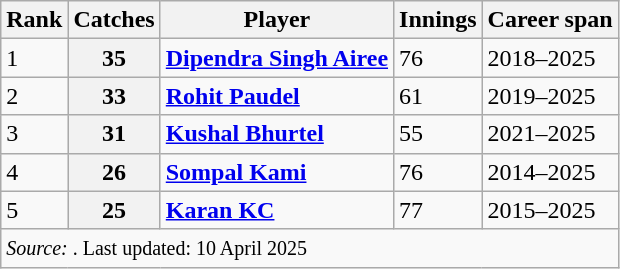<table class="wikitable">
<tr>
<th>Rank</th>
<th>Catches</th>
<th>Player</th>
<th>Innings</th>
<th>Career span</th>
</tr>
<tr>
<td>1</td>
<th>35</th>
<td><strong><a href='#'>Dipendra Singh Airee</a></strong></td>
<td>76</td>
<td>2018–2025</td>
</tr>
<tr>
<td>2</td>
<th>33</th>
<td><strong><a href='#'>Rohit Paudel</a></strong></td>
<td>61</td>
<td>2019–2025</td>
</tr>
<tr>
<td>3</td>
<th>31</th>
<td><strong><a href='#'>Kushal Bhurtel</a></strong></td>
<td>55</td>
<td>2021–2025</td>
</tr>
<tr>
<td>4</td>
<th>26</th>
<td><strong><a href='#'>Sompal Kami</a></strong></td>
<td>76</td>
<td>2014–2025</td>
</tr>
<tr>
<td>5</td>
<th>25</th>
<td><strong><a href='#'>Karan KC</a></strong></td>
<td>77</td>
<td>2015–2025</td>
</tr>
<tr>
<td colspan="5"><small><em>Source: </em>. Last updated: 10 April 2025</small></td>
</tr>
</table>
